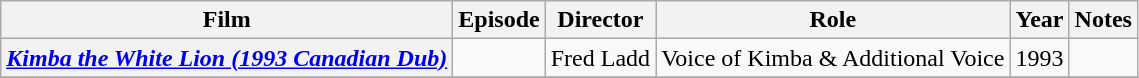<table class="wikitable plainrowheaders sortable">
<tr>
<th scope="col" class="unsortable">Film</th>
<th scope="col">Episode</th>
<th scope="col">Director</th>
<th scope="col">Role</th>
<th scope="col">Year</th>
<th scope="col" class="unsortable">Notes</th>
</tr>
<tr>
<th scope="row"><em><a href='#'>Kimba the White Lion (1993 Canadian Dub)</a></em></th>
<td></td>
<td>Fred Ladd</td>
<td>Voice of Kimba & Additional Voice</td>
<td>1993</td>
<td></td>
</tr>
<tr>
</tr>
</table>
